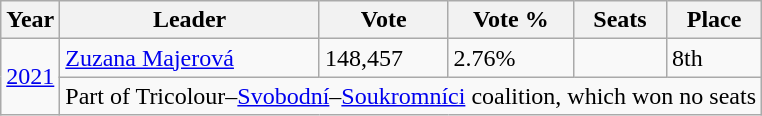<table class="wikitable">
<tr>
<th>Year</th>
<th>Leader</th>
<th>Vote</th>
<th>Vote %</th>
<th>Seats</th>
<th>Place</th>
</tr>
<tr>
<td rowspan=2><a href='#'>2021</a></td>
<td><a href='#'>Zuzana Majerová</a></td>
<td>148,457</td>
<td>2.76%</td>
<td></td>
<td>8th</td>
</tr>
<tr>
<td colspan=5>Part of Tricolour–<a href='#'>Svobodní</a>–<a href='#'>Soukromníci</a> coalition, which won no seats</td>
</tr>
</table>
